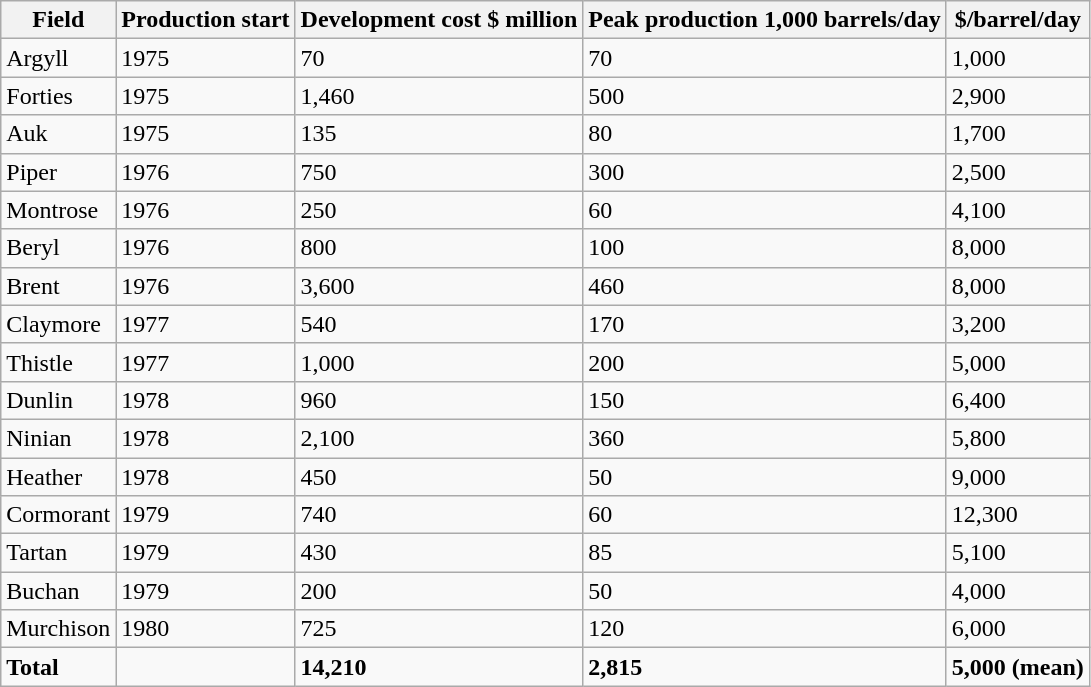<table class="wikitable">
<tr>
<th>Field</th>
<th>Production start</th>
<th>Development cost $ million</th>
<th>Peak production 1,000 barrels/day</th>
<th>$/barrel/day</th>
</tr>
<tr>
<td>Argyll</td>
<td>1975</td>
<td>70</td>
<td>70</td>
<td>1,000</td>
</tr>
<tr>
<td>Forties</td>
<td>1975</td>
<td>1,460</td>
<td>500</td>
<td>2,900</td>
</tr>
<tr>
<td>Auk</td>
<td>1975</td>
<td>135</td>
<td>80</td>
<td>1,700</td>
</tr>
<tr>
<td>Piper</td>
<td>1976</td>
<td>750</td>
<td>300</td>
<td>2,500</td>
</tr>
<tr>
<td>Montrose</td>
<td>1976</td>
<td>250</td>
<td>60</td>
<td>4,100</td>
</tr>
<tr>
<td>Beryl</td>
<td>1976</td>
<td>800</td>
<td>100</td>
<td>8,000</td>
</tr>
<tr>
<td>Brent</td>
<td>1976</td>
<td>3,600</td>
<td>460</td>
<td>8,000</td>
</tr>
<tr>
<td>Claymore</td>
<td>1977</td>
<td>540</td>
<td>170</td>
<td>3,200</td>
</tr>
<tr>
<td>Thistle</td>
<td>1977</td>
<td>1,000</td>
<td>200</td>
<td>5,000</td>
</tr>
<tr>
<td>Dunlin</td>
<td>1978</td>
<td>960</td>
<td>150</td>
<td>6,400</td>
</tr>
<tr>
<td>Ninian</td>
<td>1978</td>
<td>2,100</td>
<td>360</td>
<td>5,800</td>
</tr>
<tr>
<td>Heather</td>
<td>1978</td>
<td>450</td>
<td>50</td>
<td>9,000</td>
</tr>
<tr>
<td>Cormorant</td>
<td>1979</td>
<td>740</td>
<td>60</td>
<td>12,300</td>
</tr>
<tr>
<td>Tartan</td>
<td>1979</td>
<td>430</td>
<td>85</td>
<td>5,100</td>
</tr>
<tr>
<td>Buchan</td>
<td>1979</td>
<td>200</td>
<td>50</td>
<td>4,000</td>
</tr>
<tr>
<td>Murchison</td>
<td>1980</td>
<td>725</td>
<td>120</td>
<td>6,000</td>
</tr>
<tr>
<td><strong>Total</strong></td>
<td></td>
<td><strong>14,210</strong></td>
<td><strong>2,815</strong></td>
<td><strong>5,000 (mean)</strong></td>
</tr>
</table>
